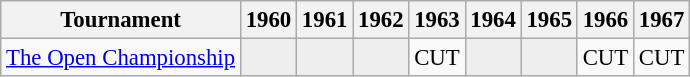<table class="wikitable" style="font-size:95%;text-align:center;">
<tr>
<th>Tournament</th>
<th>1960</th>
<th>1961</th>
<th>1962</th>
<th>1963</th>
<th>1964</th>
<th>1965</th>
<th>1966</th>
<th>1967</th>
</tr>
<tr>
<td align=left><a href='#'>The Open Championship</a></td>
<td style="background:#eeeeee;"></td>
<td style="background:#eeeeee;"></td>
<td style="background:#eeeeee;"></td>
<td>CUT</td>
<td style="background:#eeeeee;"></td>
<td style="background:#eeeeee;"></td>
<td>CUT</td>
<td>CUT</td>
</tr>
</table>
